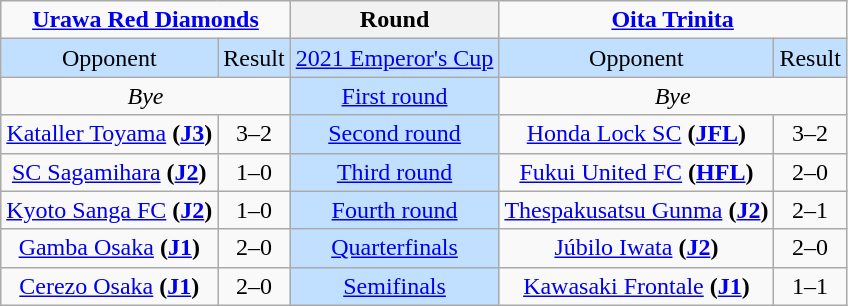<table class="wikitable" style="text-align:center;">
<tr>
<td colspan="2"><strong><a href='#'>Urawa Red Diamonds</a></strong></td>
<th>Round</th>
<td colspan="2"><strong><a href='#'>Oita Trinita</a></strong></td>
</tr>
<tr bgcolor="#c1e0ff">
<td>Opponent</td>
<td>Result</td>
<td><a href='#'>2021 Emperor's Cup</a></td>
<td>Opponent</td>
<td>Result</td>
</tr>
<tr>
<td colspan="2" rowspan="1"><em>Bye</em></td>
<td bgcolor="#c1e0ff"><a href='#'>First round</a></td>
<td colspan="2" rowspan="1"><em>Bye</em></td>
</tr>
<tr>
<td><a href='#'>Kataller Toyama</a> <strong>(<a href='#'>J3</a>)</strong></td>
<td valign="top" align="center">3–2</td>
<td bgcolor="#c1e0ff"><a href='#'>Second round</a></td>
<td><a href='#'>Honda Lock SC</a> <strong>(<a href='#'>JFL</a>)</strong></td>
<td valign="top" align="center">3–2</td>
</tr>
<tr>
<td><a href='#'>SC Sagamihara</a> <strong>(<a href='#'>J2</a>)</strong></td>
<td valign="top" align="center">1–0</td>
<td bgcolor="#c1e0ff"><a href='#'>Third round</a></td>
<td><a href='#'>Fukui United FC</a> <strong>(<a href='#'>HFL</a>)</strong></td>
<td valign="top" align="center">2–0</td>
</tr>
<tr>
<td><a href='#'>Kyoto Sanga FC</a> <strong>(<a href='#'>J2</a>)</strong></td>
<td valign="top" align="center">1–0</td>
<td bgcolor="#c1e0ff"><a href='#'>Fourth round</a></td>
<td><a href='#'>Thespakusatsu Gunma</a> <strong>(<a href='#'>J2</a>)</strong></td>
<td valign="top" align="center">2–1</td>
</tr>
<tr>
<td><a href='#'>Gamba Osaka</a> <strong>(<a href='#'>J1</a>)</strong></td>
<td valign="top" align="center">2–0</td>
<td bgcolor="#c1e0ff"><a href='#'>Quarterfinals</a></td>
<td><a href='#'>Júbilo Iwata</a> <strong>(<a href='#'>J2</a>)</strong></td>
<td valign="top" align="center">2–0</td>
</tr>
<tr>
<td><a href='#'>Cerezo Osaka</a> <strong>(<a href='#'>J1</a>)</strong></td>
<td valign="top" align="center">2–0</td>
<td bgcolor="#c1e0ff"><a href='#'>Semifinals</a></td>
<td><a href='#'>Kawasaki Frontale</a> <strong>(<a href='#'>J1</a>)</strong></td>
<td valign="top" align="center">1–1</td>
</tr>
</table>
